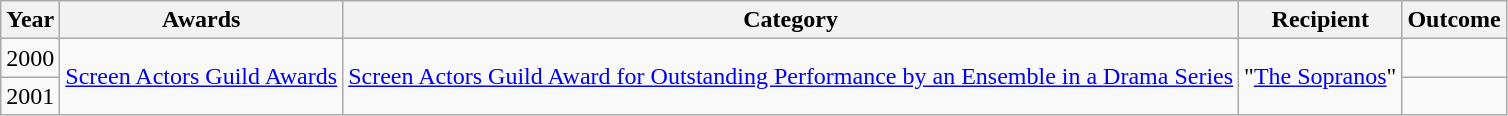<table class="wikitable sortable">
<tr>
<th>Year</th>
<th>Awards</th>
<th>Category</th>
<th>Recipient</th>
<th>Outcome</th>
</tr>
<tr>
<td>2000</td>
<td rowspan=2><a href='#'>Screen Actors Guild Awards</a></td>
<td rowspan=2><a href='#'>Screen Actors Guild Award for Outstanding Performance by an Ensemble in a Drama Series</a></td>
<td rowspan=2>"<a href='#'>The Sopranos</a>"</td>
<td></td>
</tr>
<tr>
<td>2001</td>
<td></td>
</tr>
</table>
